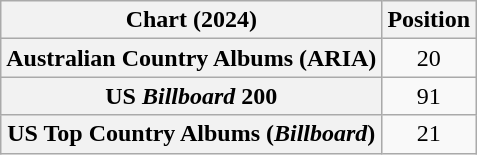<table class="wikitable sortable plainrowheaders" style="text-align:center">
<tr>
<th scope="col">Chart (2024)</th>
<th scope="col">Position</th>
</tr>
<tr>
<th scope="row">Australian Country Albums (ARIA)</th>
<td>20</td>
</tr>
<tr>
<th scope="row">US <em>Billboard</em> 200</th>
<td>91</td>
</tr>
<tr>
<th scope="row">US Top Country Albums (<em>Billboard</em>)</th>
<td>21</td>
</tr>
</table>
